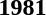<table>
<tr>
<td><strong>1981</strong><br></td>
</tr>
</table>
